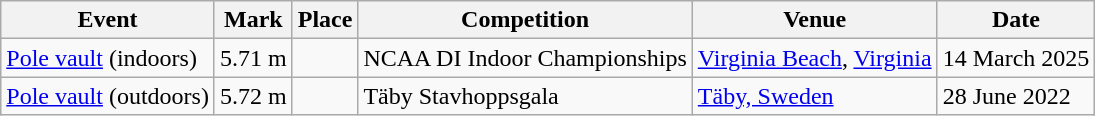<table class="wikitable">
<tr>
<th>Event</th>
<th>Mark</th>
<th>Place</th>
<th>Competition</th>
<th>Venue</th>
<th>Date</th>
</tr>
<tr>
<td><a href='#'>Pole vault</a> (indoors)</td>
<td>5.71 m</td>
<td align="center"></td>
<td>NCAA DI Indoor Championships</td>
<td><a href='#'>Virginia Beach</a>, <a href='#'>Virginia</a></td>
<td>14 March 2025</td>
</tr>
<tr>
<td><a href='#'>Pole vault</a> (outdoors)</td>
<td>5.72 m</td>
<td align=center></td>
<td>Täby Stavhoppsgala</td>
<td><a href='#'>Täby, Sweden</a></td>
<td>28 June 2022</td>
</tr>
</table>
